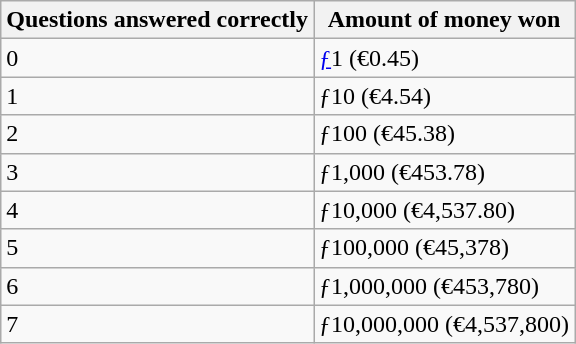<table class="wikitable">
<tr>
<th>Questions answered correctly</th>
<th>Amount of money won</th>
</tr>
<tr>
<td>0</td>
<td><a href='#'>ƒ</a>1 (€0.45)</td>
</tr>
<tr>
<td>1</td>
<td>ƒ10 (€4.54)</td>
</tr>
<tr>
<td>2</td>
<td>ƒ100 (€45.38)</td>
</tr>
<tr>
<td>3</td>
<td>ƒ1,000 (€453.78)</td>
</tr>
<tr>
<td>4</td>
<td>ƒ10,000 (€4,537.80)</td>
</tr>
<tr>
<td>5</td>
<td>ƒ100,000 (€45,378)</td>
</tr>
<tr>
<td>6</td>
<td>ƒ1,000,000 (€453,780)</td>
</tr>
<tr>
<td>7</td>
<td>ƒ10,000,000 (€4,537,800)</td>
</tr>
</table>
